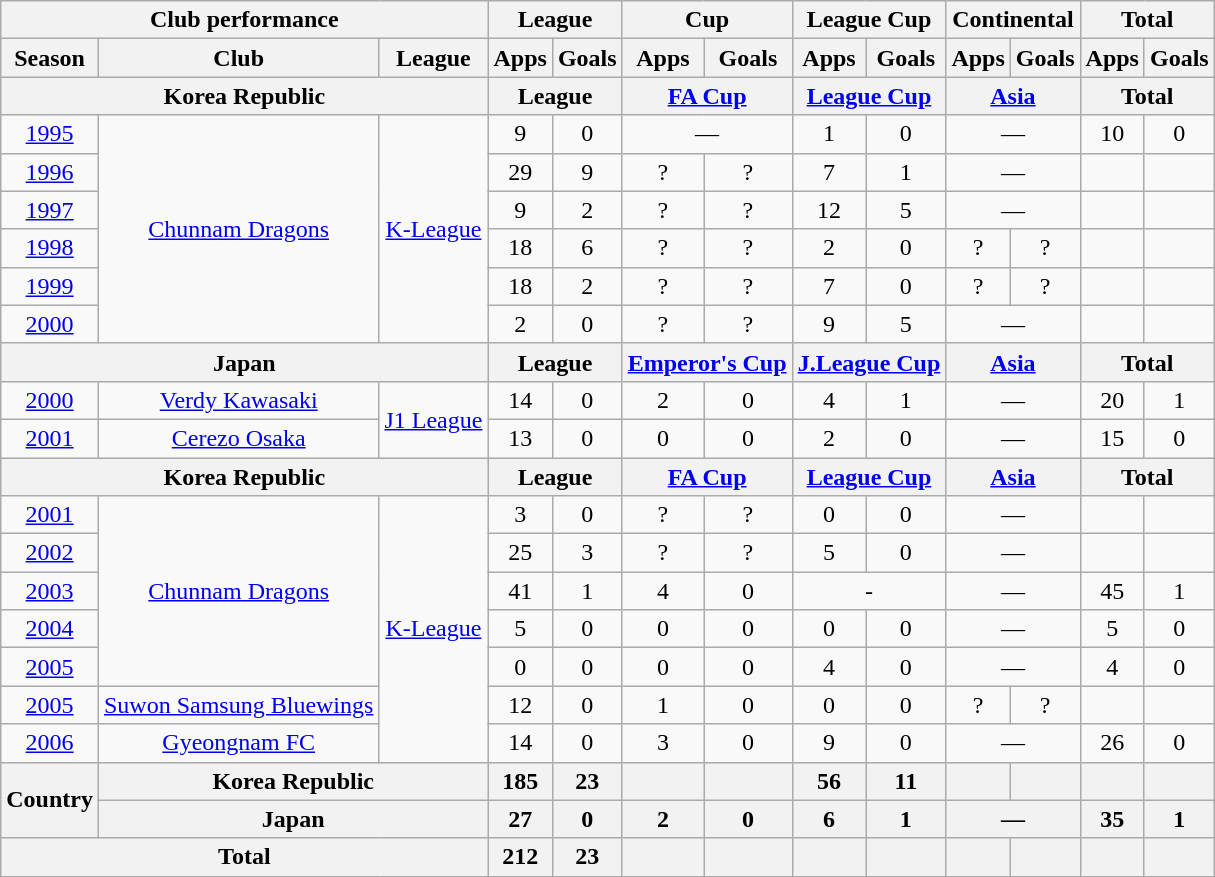<table class="wikitable" style="text-align:center;">
<tr>
<th colspan=3>Club performance</th>
<th colspan=2>League</th>
<th colspan=2>Cup</th>
<th colspan=2>League Cup</th>
<th colspan=2>Continental</th>
<th colspan=2>Total</th>
</tr>
<tr>
<th>Season</th>
<th>Club</th>
<th>League</th>
<th>Apps</th>
<th>Goals</th>
<th>Apps</th>
<th>Goals</th>
<th>Apps</th>
<th>Goals</th>
<th>Apps</th>
<th>Goals</th>
<th>Apps</th>
<th>Goals</th>
</tr>
<tr>
<th colspan=3>Korea Republic</th>
<th colspan=2>League</th>
<th colspan=2><a href='#'>FA Cup</a></th>
<th colspan=2><a href='#'>League Cup</a></th>
<th colspan=2><a href='#'>Asia</a></th>
<th colspan=2>Total</th>
</tr>
<tr>
<td><a href='#'>1995</a></td>
<td rowspan="6"><a href='#'>Chunnam Dragons</a></td>
<td rowspan="6"><a href='#'>K-League</a></td>
<td>9</td>
<td>0</td>
<td colspan="2">—</td>
<td>1</td>
<td>0</td>
<td colspan="2">—</td>
<td>10</td>
<td>0</td>
</tr>
<tr>
<td><a href='#'>1996</a></td>
<td>29</td>
<td>9</td>
<td>?</td>
<td>?</td>
<td>7</td>
<td>1</td>
<td colspan="2">—</td>
<td></td>
<td></td>
</tr>
<tr>
<td><a href='#'>1997</a></td>
<td>9</td>
<td>2</td>
<td>?</td>
<td>?</td>
<td>12</td>
<td>5</td>
<td colspan="2">—</td>
<td></td>
<td></td>
</tr>
<tr>
<td><a href='#'>1998</a></td>
<td>18</td>
<td>6</td>
<td>?</td>
<td>?</td>
<td>2</td>
<td>0</td>
<td>?</td>
<td>?</td>
<td></td>
<td></td>
</tr>
<tr>
<td><a href='#'>1999</a></td>
<td>18</td>
<td>2</td>
<td>?</td>
<td>?</td>
<td>7</td>
<td>0</td>
<td>?</td>
<td>?</td>
<td></td>
<td></td>
</tr>
<tr>
<td><a href='#'>2000</a></td>
<td>2</td>
<td>0</td>
<td>?</td>
<td>?</td>
<td>9</td>
<td>5</td>
<td colspan="2">—</td>
<td></td>
<td></td>
</tr>
<tr>
<th colspan=3>Japan</th>
<th colspan=2>League</th>
<th colspan=2><a href='#'>Emperor's Cup</a></th>
<th colspan=2><a href='#'>J.League Cup</a></th>
<th colspan=2><a href='#'>Asia</a></th>
<th colspan=2>Total</th>
</tr>
<tr>
<td><a href='#'>2000</a></td>
<td><a href='#'>Verdy Kawasaki</a></td>
<td rowspan="2"><a href='#'>J1 League</a></td>
<td>14</td>
<td>0</td>
<td>2</td>
<td>0</td>
<td>4</td>
<td>1</td>
<td colspan="2">—</td>
<td>20</td>
<td>1</td>
</tr>
<tr>
<td><a href='#'>2001</a></td>
<td><a href='#'>Cerezo Osaka</a></td>
<td>13</td>
<td>0</td>
<td>0</td>
<td>0</td>
<td>2</td>
<td>0</td>
<td colspan="2">—</td>
<td>15</td>
<td>0</td>
</tr>
<tr>
<th colspan=3>Korea Republic</th>
<th colspan=2>League</th>
<th colspan=2><a href='#'>FA Cup</a></th>
<th colspan=2><a href='#'>League Cup</a></th>
<th colspan=2><a href='#'>Asia</a></th>
<th colspan=2>Total</th>
</tr>
<tr>
<td><a href='#'>2001</a></td>
<td rowspan="5"><a href='#'>Chunnam Dragons</a></td>
<td rowspan="7"><a href='#'>K-League</a></td>
<td>3</td>
<td>0</td>
<td>?</td>
<td>?</td>
<td>0</td>
<td>0</td>
<td colspan="2">—</td>
<td></td>
<td></td>
</tr>
<tr>
<td><a href='#'>2002</a></td>
<td>25</td>
<td>3</td>
<td>?</td>
<td>?</td>
<td>5</td>
<td>0</td>
<td colspan="2">—</td>
<td></td>
<td></td>
</tr>
<tr>
<td><a href='#'>2003</a></td>
<td>41</td>
<td>1</td>
<td>4</td>
<td>0</td>
<td colspan="2">-</td>
<td colspan="2">—</td>
<td>45</td>
<td>1</td>
</tr>
<tr>
<td><a href='#'>2004</a></td>
<td>5</td>
<td>0</td>
<td>0</td>
<td>0</td>
<td>0</td>
<td>0</td>
<td colspan="2">—</td>
<td>5</td>
<td>0</td>
</tr>
<tr>
<td><a href='#'>2005</a></td>
<td>0</td>
<td>0</td>
<td>0</td>
<td>0</td>
<td>4</td>
<td>0</td>
<td colspan="2">—</td>
<td>4</td>
<td>0</td>
</tr>
<tr>
<td><a href='#'>2005</a></td>
<td><a href='#'>Suwon Samsung Bluewings</a></td>
<td>12</td>
<td>0</td>
<td>1</td>
<td>0</td>
<td>0</td>
<td>0</td>
<td>?</td>
<td>?</td>
<td></td>
<td></td>
</tr>
<tr>
<td><a href='#'>2006</a></td>
<td><a href='#'>Gyeongnam FC</a></td>
<td>14</td>
<td>0</td>
<td>3</td>
<td>0</td>
<td>9</td>
<td>0</td>
<td colspan="2">—</td>
<td>26</td>
<td>0</td>
</tr>
<tr>
<th rowspan=2>Country</th>
<th colspan=2>Korea Republic</th>
<th>185</th>
<th>23</th>
<th></th>
<th></th>
<th>56</th>
<th>11</th>
<th></th>
<th></th>
<th></th>
<th></th>
</tr>
<tr>
<th colspan=2>Japan</th>
<th>27</th>
<th>0</th>
<th>2</th>
<th>0</th>
<th>6</th>
<th>1</th>
<th colspan="2">—</th>
<th>35</th>
<th>1</th>
</tr>
<tr>
<th colspan=3>Total</th>
<th>212</th>
<th>23</th>
<th></th>
<th></th>
<th></th>
<th></th>
<th></th>
<th></th>
<th></th>
<th></th>
</tr>
</table>
